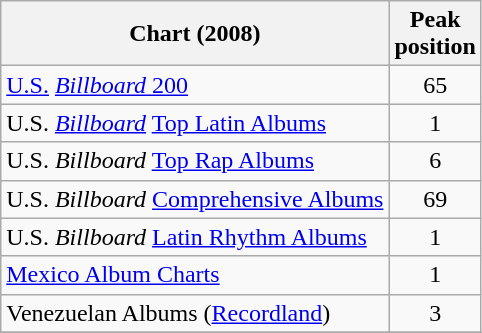<table class="wikitable">
<tr>
<th>Chart (2008)</th>
<th>Peak<br>position</th>
</tr>
<tr>
<td align="left"><a href='#'>U.S.</a> <a href='#'><em>Billboard</em> 200</a></td>
<td align="center">65</td>
</tr>
<tr>
<td align="left">U.S. <em><a href='#'>Billboard</a></em> <a href='#'>Top Latin Albums</a></td>
<td align="center">1</td>
</tr>
<tr>
<td align="left">U.S. <em>Billboard</em> <a href='#'>Top Rap Albums</a></td>
<td align="center">6</td>
</tr>
<tr>
<td align="left">U.S. <em>Billboard</em> <a href='#'>Comprehensive Albums</a></td>
<td align="center">69</td>
</tr>
<tr>
<td align="left">U.S. <em>Billboard</em> <a href='#'>Latin Rhythm Albums</a></td>
<td align="center">1</td>
</tr>
<tr>
<td align="left"><a href='#'>Mexico Album Charts</a></td>
<td align="center">1</td>
</tr>
<tr>
<td>Venezuelan Albums (<a href='#'>Recordland</a>)</td>
<td align="center">3</td>
</tr>
<tr>
</tr>
</table>
